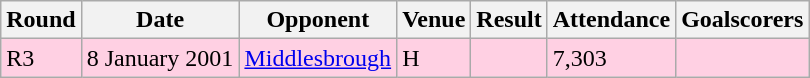<table class="wikitable">
<tr>
<th>Round</th>
<th>Date</th>
<th>Opponent</th>
<th>Venue</th>
<th>Result</th>
<th>Attendance</th>
<th>Goalscorers</th>
</tr>
<tr style="background-color: #ffd0e3;">
<td>R3</td>
<td>8 January 2001</td>
<td><a href='#'>Middlesbrough</a></td>
<td>H</td>
<td></td>
<td>7,303</td>
<td></td>
</tr>
</table>
